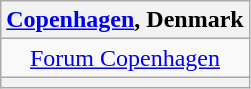<table class="wikitable", style="text-align:center;">
<tr>
<th> <a href='#'>Copenhagen</a>, Denmark</th>
</tr>
<tr>
<td><a href='#'>Forum Copenhagen</a></td>
</tr>
<tr>
<th></th>
</tr>
</table>
